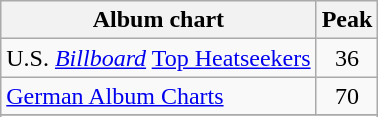<table class="wikitable sortable">
<tr>
<th>Album chart</th>
<th>Peak</th>
</tr>
<tr>
<td>U.S. <em><a href='#'>Billboard</a></em> <a href='#'>Top Heatseekers</a></td>
<td align=center>36</td>
</tr>
<tr>
<td><a href='#'>German Album Charts</a></td>
<td align=center>70</td>
</tr>
<tr>
</tr>
<tr>
</tr>
</table>
